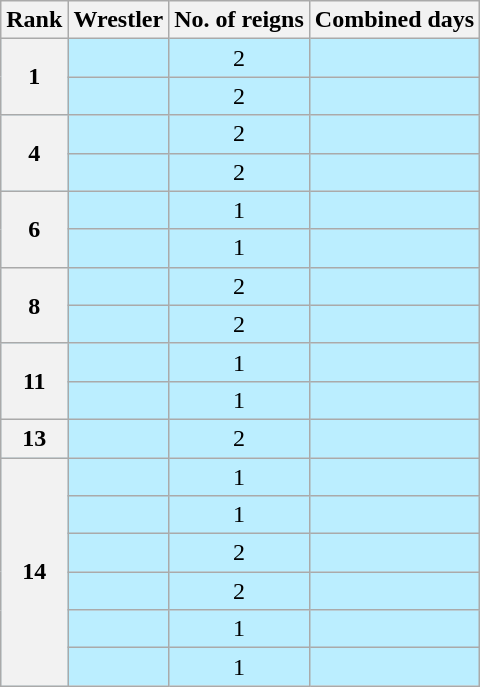<table class="wikitable sortable" style="text-align: center">
<tr>
<th data-sort-type="number" scope="col">Rank</th>
<th scope="col">Wrestler</th>
<th data-sort-type="number" scope="col">No. of reigns</th>
<th data-sort-type="number" scope="col">Combined days</th>
</tr>
<tr style="background-color:#bbeeff">
<th scope=row rowspan=2>1</th>
<td></td>
<td>2</td>
<td></td>
</tr>
<tr style="background-color:#bbeeff">
<td></td>
<td>2</td>
<td></td>
</tr>
<tr style="background-color:#bbeeff">
<th scope=row rowspan=2>4</th>
<td></td>
<td>2</td>
<td></td>
</tr>
<tr style="background-color:#bbeeff">
<td></td>
<td>2</td>
<td></td>
</tr>
<tr style="background-color:#bbeeff">
<th scope=row rowspan=2>6</th>
<td></td>
<td>1</td>
<td></td>
</tr>
<tr style="background-color:#bbeeff">
<td></td>
<td>1</td>
<td></td>
</tr>
<tr style="background-color:#bbeeff">
<th scope=row rowspan=2>8</th>
<td></td>
<td>2</td>
<td></td>
</tr>
<tr style="background-color:#bbeeff">
<td></td>
<td>2</td>
<td></td>
</tr>
<tr style="background-color:#bbeeff">
<th scope=row rowspan=2>11</th>
<td></td>
<td>1</td>
<td></td>
</tr>
<tr style="background-color:#bbeeff">
<td></td>
<td>1</td>
<td></td>
</tr>
<tr style="background-color:#bbeeff">
<th scope=row>13</th>
<td></td>
<td>2</td>
<td></td>
</tr>
<tr style="background-color:#bbeeff">
<th scope=row rowspan=6>14</th>
<td></td>
<td>1</td>
<td></td>
</tr>
<tr style="background-color:#bbeeff">
<td></td>
<td>1</td>
<td></td>
</tr>
<tr style="background-color:#bbeeff">
<td></td>
<td>2</td>
<td></td>
</tr>
<tr style="background-color:#bbeeff">
<td></td>
<td>2</td>
<td></td>
</tr>
<tr style="background-color:#bbeeff">
<td></td>
<td>1</td>
<td></td>
</tr>
<tr style="background-color:#bbeeff">
<td></td>
<td>1</td>
<td></td>
</tr>
</table>
